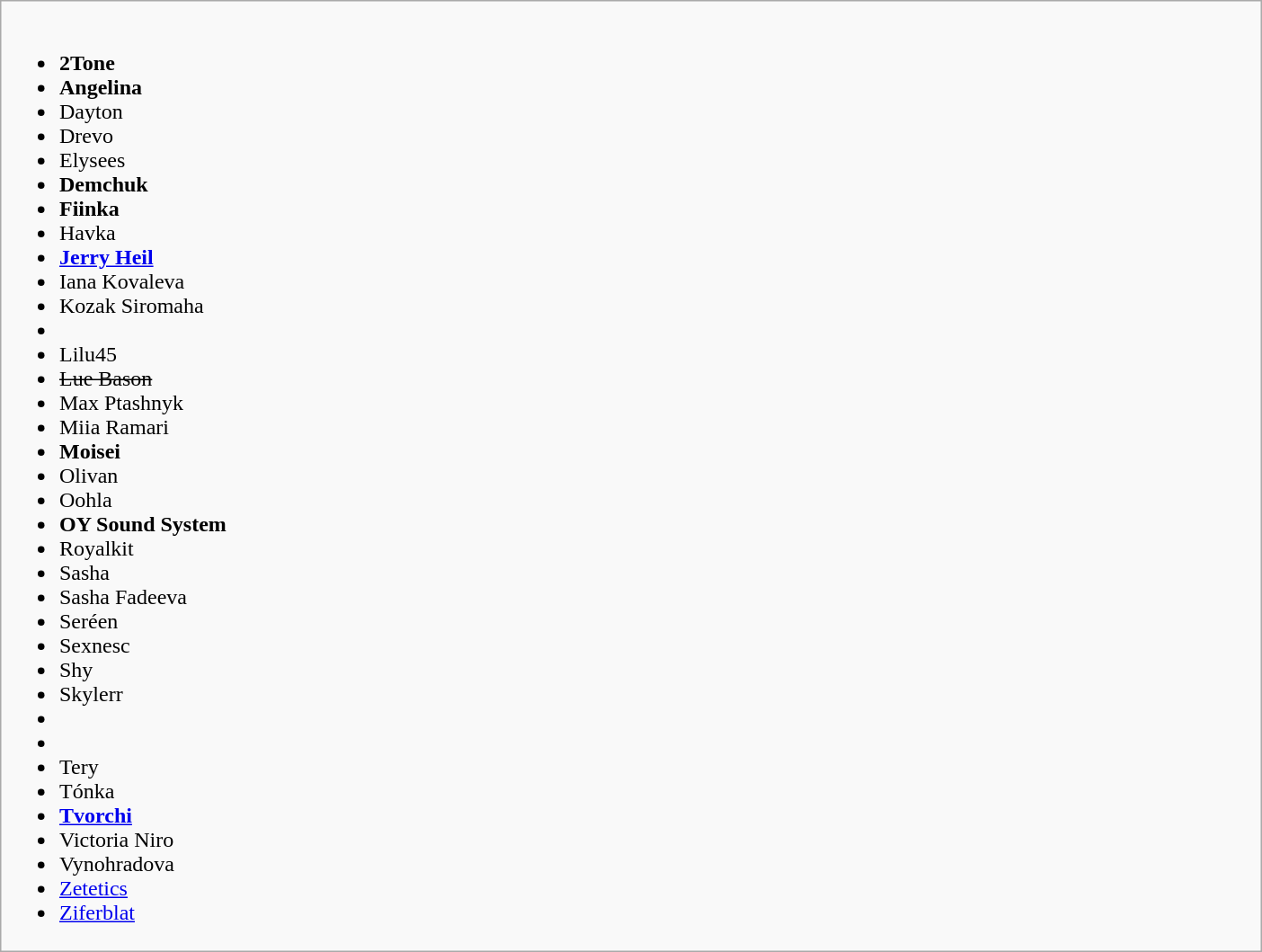<table class="wikitable collapsible" style="margin: 1em auto 1em auto">
<tr>
<td style="width:58em"><br><ul><li><strong>2Tone</strong></li><li><strong>Angelina</strong></li><li>Dayton</li><li>Drevo</li><li>Elysees</li><li><strong>Demchuk</strong></li><li><strong>Fiinka</strong></li><li>Havkа</li><li><strong><a href='#'>Jerry Heil</a></strong></li><li>Iana Kovaleva</li><li>Kozak Siromaha</li><li><strong></strong></li><li>Lilu45</li><li><s>Lue Bason</s></li><li>Max Ptashnyk</li><li>Miia Ramari</li><li><strong>Moisei</strong></li><li>Olivan</li><li>Oohla</li><li><strong>OY Sound System</strong></li><li>Royalkit</li><li>Sasha</li><li>Sasha Fadeeva</li><li>Seréen</li><li>Sexnesc</li><li>Shy</li><li>Skylerr</li><li></li><li><strong></strong></li><li>Tery</li><li>Тónka</li><li><strong><a href='#'>Tvorchi</a></strong></li><li>Victoria Niro</li><li>Vynohradova</li><li><a href='#'>Zetetics</a></li><li><a href='#'>Ziferblat</a></li></ul></td>
</tr>
</table>
